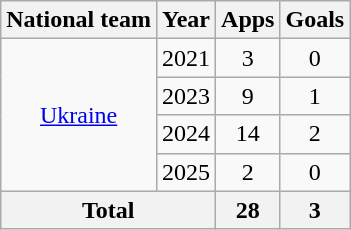<table class="wikitable" style="text-align:center">
<tr>
<th>National team</th>
<th>Year</th>
<th>Apps</th>
<th>Goals</th>
</tr>
<tr>
<td rowspan="4"><a href='#'>Ukraine</a></td>
<td>2021</td>
<td>3</td>
<td>0</td>
</tr>
<tr>
<td>2023</td>
<td>9</td>
<td>1</td>
</tr>
<tr>
<td>2024</td>
<td>14</td>
<td>2</td>
</tr>
<tr>
<td>2025</td>
<td>2</td>
<td>0</td>
</tr>
<tr>
<th colspan="2">Total</th>
<th>28</th>
<th>3</th>
</tr>
</table>
